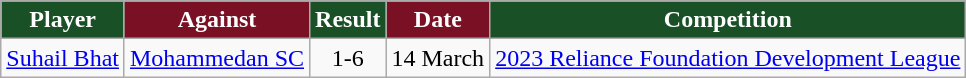<table class="wikitable">
<tr>
<th style="background:#1A5026; color:white; text-align:center;">Player</th>
<th style="background:#7A1024; color:white; text-align:center;">Against</th>
<th style="background:#1A5026; color:white; text-align:center;">Result</th>
<th style="background:#7A1024; color:white; text-align:center;">Date</th>
<th style="background:#1A5026; color:white; text-align:center;">Competition</th>
</tr>
<tr>
<td> <a href='#'>Suhail Bhat</a></td>
<td><a href='#'>Mohammedan SC</a></td>
<td style="text-align:center">1-6</td>
<td>14 March</td>
<td><a href='#'>2023 Reliance Foundation Development League</a></td>
</tr>
</table>
